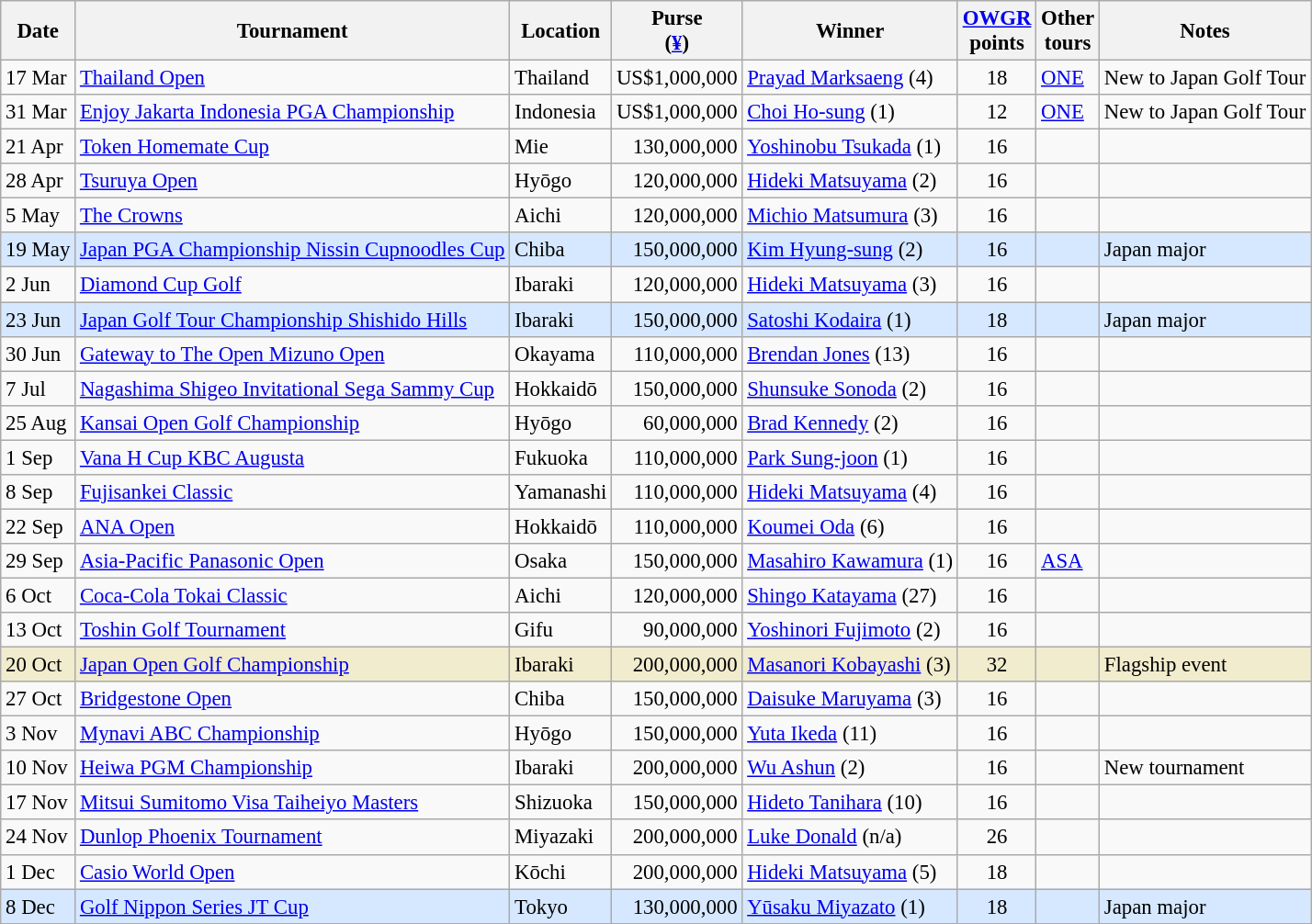<table class="wikitable" style="font-size:95%">
<tr>
<th>Date</th>
<th>Tournament</th>
<th>Location</th>
<th>Purse<br>(<a href='#'>¥</a>)</th>
<th>Winner</th>
<th><a href='#'>OWGR</a><br>points</th>
<th>Other<br>tours</th>
<th>Notes</th>
</tr>
<tr>
<td>17 Mar</td>
<td><a href='#'>Thailand Open</a></td>
<td>Thailand</td>
<td align=right>US$1,000,000</td>
<td> <a href='#'>Prayad Marksaeng</a> (4)</td>
<td align=center>18</td>
<td><a href='#'>ONE</a></td>
<td>New to Japan Golf Tour</td>
</tr>
<tr>
<td>31 Mar</td>
<td><a href='#'>Enjoy Jakarta Indonesia PGA Championship</a></td>
<td>Indonesia</td>
<td align=right>US$1,000,000</td>
<td> <a href='#'>Choi Ho-sung</a> (1)</td>
<td align=center>12</td>
<td><a href='#'>ONE</a></td>
<td>New to Japan Golf Tour</td>
</tr>
<tr>
<td>21 Apr</td>
<td><a href='#'>Token Homemate Cup</a></td>
<td>Mie</td>
<td align=right>130,000,000</td>
<td> <a href='#'>Yoshinobu Tsukada</a> (1)</td>
<td align=center>16</td>
<td></td>
<td></td>
</tr>
<tr>
<td>28 Apr</td>
<td><a href='#'>Tsuruya Open</a></td>
<td>Hyōgo</td>
<td align=right>120,000,000</td>
<td> <a href='#'>Hideki Matsuyama</a> (2)</td>
<td align=center>16</td>
<td></td>
<td></td>
</tr>
<tr>
<td>5 May</td>
<td><a href='#'>The Crowns</a></td>
<td>Aichi</td>
<td align=right>120,000,000</td>
<td> <a href='#'>Michio Matsumura</a> (3)</td>
<td align=center>16</td>
<td></td>
<td></td>
</tr>
<tr style="background:#D6E8FF;">
<td>19 May</td>
<td><a href='#'>Japan PGA Championship Nissin Cupnoodles Cup</a></td>
<td>Chiba</td>
<td align=right>150,000,000</td>
<td> <a href='#'>Kim Hyung-sung</a> (2)</td>
<td align=center>16</td>
<td></td>
<td>Japan major</td>
</tr>
<tr>
<td>2 Jun</td>
<td><a href='#'>Diamond Cup Golf</a></td>
<td>Ibaraki</td>
<td align=right>120,000,000</td>
<td> <a href='#'>Hideki Matsuyama</a> (3)</td>
<td align=center>16</td>
<td></td>
<td></td>
</tr>
<tr style="background:#D6E8FF;">
<td>23 Jun</td>
<td><a href='#'>Japan Golf Tour Championship Shishido Hills</a></td>
<td>Ibaraki</td>
<td align=right>150,000,000</td>
<td> <a href='#'>Satoshi Kodaira</a> (1)</td>
<td align=center>18</td>
<td></td>
<td>Japan major</td>
</tr>
<tr>
<td>30 Jun</td>
<td><a href='#'>Gateway to The Open Mizuno Open</a></td>
<td>Okayama</td>
<td align=right>110,000,000</td>
<td> <a href='#'>Brendan Jones</a> (13)</td>
<td align=center>16</td>
<td></td>
<td></td>
</tr>
<tr>
<td>7 Jul</td>
<td><a href='#'>Nagashima Shigeo Invitational Sega Sammy Cup</a></td>
<td>Hokkaidō</td>
<td align=right>150,000,000</td>
<td> <a href='#'>Shunsuke Sonoda</a> (2)</td>
<td align=center>16</td>
<td></td>
<td></td>
</tr>
<tr>
<td>25 Aug</td>
<td><a href='#'>Kansai Open Golf Championship</a></td>
<td>Hyōgo</td>
<td align=right>60,000,000</td>
<td> <a href='#'>Brad Kennedy</a> (2)</td>
<td align=center>16</td>
<td></td>
<td></td>
</tr>
<tr>
<td>1 Sep</td>
<td><a href='#'>Vana H Cup KBC Augusta</a></td>
<td>Fukuoka</td>
<td align=right>110,000,000</td>
<td> <a href='#'>Park Sung-joon</a> (1)</td>
<td align=center>16</td>
<td></td>
<td></td>
</tr>
<tr>
<td>8 Sep</td>
<td><a href='#'>Fujisankei Classic</a></td>
<td>Yamanashi</td>
<td align=right>110,000,000</td>
<td> <a href='#'>Hideki Matsuyama</a> (4)</td>
<td align=center>16</td>
<td></td>
<td></td>
</tr>
<tr>
<td>22 Sep</td>
<td><a href='#'>ANA Open</a></td>
<td>Hokkaidō</td>
<td align=right>110,000,000</td>
<td> <a href='#'>Koumei Oda</a> (6)</td>
<td align=center>16</td>
<td></td>
<td></td>
</tr>
<tr>
<td>29 Sep</td>
<td><a href='#'>Asia-Pacific Panasonic Open</a></td>
<td>Osaka</td>
<td align=right>150,000,000</td>
<td> <a href='#'>Masahiro Kawamura</a> (1)</td>
<td align=center>16</td>
<td><a href='#'>ASA</a></td>
<td></td>
</tr>
<tr>
<td>6 Oct</td>
<td><a href='#'>Coca-Cola Tokai Classic</a></td>
<td>Aichi</td>
<td align=right>120,000,000</td>
<td> <a href='#'>Shingo Katayama</a> (27)</td>
<td align=center>16</td>
<td></td>
<td></td>
</tr>
<tr>
<td>13 Oct</td>
<td><a href='#'>Toshin Golf Tournament</a></td>
<td Gifu Prefecture>Gifu</td>
<td align=right>90,000,000</td>
<td> <a href='#'>Yoshinori Fujimoto</a> (2)</td>
<td align=center>16</td>
<td></td>
<td></td>
</tr>
<tr style="background:#f2ecce;">
<td>20 Oct</td>
<td><a href='#'>Japan Open Golf Championship</a></td>
<td>Ibaraki</td>
<td align=right>200,000,000</td>
<td> <a href='#'>Masanori Kobayashi</a> (3)</td>
<td align=center>32</td>
<td></td>
<td>Flagship event</td>
</tr>
<tr>
<td>27 Oct</td>
<td><a href='#'>Bridgestone Open</a></td>
<td>Chiba</td>
<td align=right>150,000,000</td>
<td> <a href='#'>Daisuke Maruyama</a> (3)</td>
<td align=center>16</td>
<td></td>
<td></td>
</tr>
<tr>
<td>3 Nov</td>
<td><a href='#'>Mynavi ABC Championship</a></td>
<td>Hyōgo</td>
<td align=right>150,000,000</td>
<td> <a href='#'>Yuta Ikeda</a> (11)</td>
<td align=center>16</td>
<td></td>
<td></td>
</tr>
<tr>
<td>10 Nov</td>
<td><a href='#'>Heiwa PGM Championship</a></td>
<td>Ibaraki</td>
<td align=right>200,000,000</td>
<td> <a href='#'>Wu Ashun</a> (2)</td>
<td align=center>16</td>
<td></td>
<td>New tournament</td>
</tr>
<tr>
<td>17 Nov</td>
<td><a href='#'>Mitsui Sumitomo Visa Taiheiyo Masters</a></td>
<td>Shizuoka</td>
<td align=right>150,000,000</td>
<td> <a href='#'>Hideto Tanihara</a> (10)</td>
<td align=center>16</td>
<td></td>
<td></td>
</tr>
<tr>
<td>24 Nov</td>
<td><a href='#'>Dunlop Phoenix Tournament</a></td>
<td>Miyazaki</td>
<td align=right>200,000,000</td>
<td> <a href='#'>Luke Donald</a> (n/a)</td>
<td align=center>26</td>
<td></td>
<td></td>
</tr>
<tr>
<td>1 Dec</td>
<td><a href='#'>Casio World Open</a></td>
<td>Kōchi</td>
<td align=right>200,000,000</td>
<td> <a href='#'>Hideki Matsuyama</a> (5)</td>
<td align=center>18</td>
<td></td>
<td></td>
</tr>
<tr style="background:#D6E8FF;">
<td>8 Dec</td>
<td><a href='#'>Golf Nippon Series JT Cup</a></td>
<td>Tokyo</td>
<td align=right>130,000,000</td>
<td> <a href='#'>Yūsaku Miyazato</a> (1)</td>
<td align=center>18</td>
<td></td>
<td>Japan major</td>
</tr>
</table>
